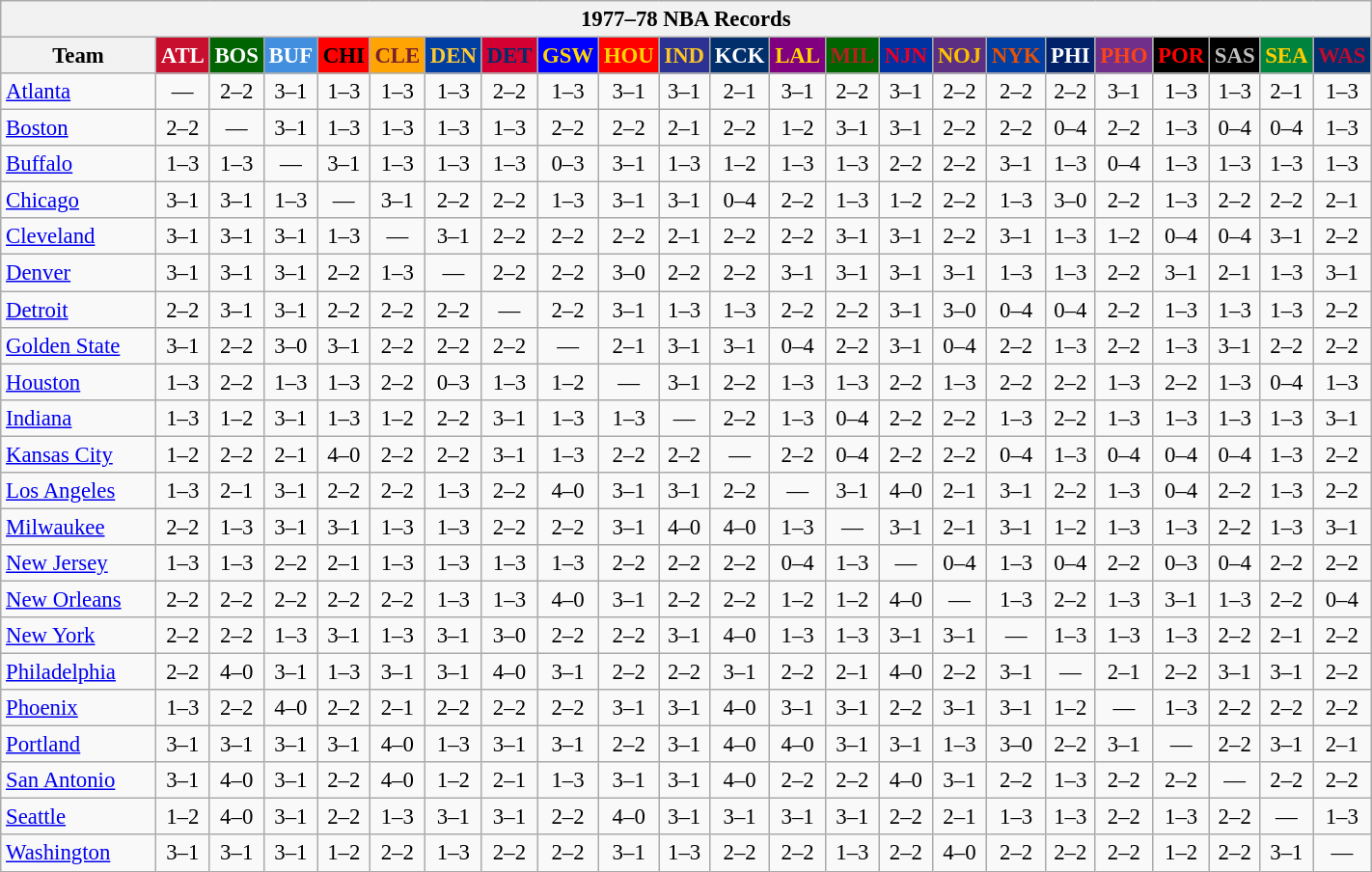<table class="wikitable" style="font-size:95%; text-align:center;">
<tr>
<th colspan=23>1977–78 NBA Records</th>
</tr>
<tr>
<th width=100>Team</th>
<th style="background:#C90F2E;color:#FFFFFF;width=35">ATL</th>
<th style="background:#006400;color:#FFFFFF;width=35">BOS</th>
<th style="background:#428FDF;color:#FFFFFF;width=35">BUF</th>
<th style="background:#FF0000;color:#000000;width=35">CHI</th>
<th style="background:#FFA402;color:#77222F;width=35">CLE</th>
<th style="background:#003EA4;color:#FDC835;width=35">DEN</th>
<th style="background:#D40032;color:#012D6C;width=35">DET</th>
<th style="background:#0000FF;color:#FFD700;width=35">GSW</th>
<th style="background:#FF0000;color:#FFD700;width=35">HOU</th>
<th style="background:#2C3294;color:#FCC624;width=35">IND</th>
<th style="background:#012F6B;color:#FFFFFF;width=35">KCK</th>
<th style="background:#800080;color:#FFD700;width=35">LAL</th>
<th style="background:#006400;color:#B22222;width=35">MIL</th>
<th style="background:#0032A1;color:#E5002B;width=35">NJN</th>
<th style="background:#5C2F83;color:#FCC200;width=35">NOJ</th>
<th style="background:#003EA4;color:#E35208;width=35">NYK</th>
<th style="background:#012268;color:#FFFFFF;width=35">PHI</th>
<th style="background:#702F8B;color:#FA4417;width=35">PHO</th>
<th style="background:#000000;color:#FF0000;width=35">POR</th>
<th style="background:#000000;color:#C0C0C0;width=35">SAS</th>
<th style="background:#00843D;color:#FFCD01;width=35">SEA</th>
<th style="background:#012F6D;color:#BA0C2F;width=35">WAS</th>
</tr>
<tr>
<td style="text-align:left;"><a href='#'>Atlanta</a></td>
<td>—</td>
<td>2–2</td>
<td>3–1</td>
<td>1–3</td>
<td>1–3</td>
<td>1–3</td>
<td>2–2</td>
<td>1–3</td>
<td>3–1</td>
<td>3–1</td>
<td>2–1</td>
<td>3–1</td>
<td>2–2</td>
<td>3–1</td>
<td>2–2</td>
<td>2–2</td>
<td>2–2</td>
<td>3–1</td>
<td>1–3</td>
<td>1–3</td>
<td>2–1</td>
<td>1–3</td>
</tr>
<tr>
<td style="text-align:left;"><a href='#'>Boston</a></td>
<td>2–2</td>
<td>—</td>
<td>3–1</td>
<td>1–3</td>
<td>1–3</td>
<td>1–3</td>
<td>1–3</td>
<td>2–2</td>
<td>2–2</td>
<td>2–1</td>
<td>2–2</td>
<td>1–2</td>
<td>3–1</td>
<td>3–1</td>
<td>2–2</td>
<td>2–2</td>
<td>0–4</td>
<td>2–2</td>
<td>1–3</td>
<td>0–4</td>
<td>0–4</td>
<td>1–3</td>
</tr>
<tr>
<td style="text-align:left;"><a href='#'>Buffalo</a></td>
<td>1–3</td>
<td>1–3</td>
<td>—</td>
<td>3–1</td>
<td>1–3</td>
<td>1–3</td>
<td>1–3</td>
<td>0–3</td>
<td>3–1</td>
<td>1–3</td>
<td>1–2</td>
<td>1–3</td>
<td>1–3</td>
<td>2–2</td>
<td>2–2</td>
<td>3–1</td>
<td>1–3</td>
<td>0–4</td>
<td>1–3</td>
<td>1–3</td>
<td>1–3</td>
<td>1–3</td>
</tr>
<tr>
<td style="text-align:left;"><a href='#'>Chicago</a></td>
<td>3–1</td>
<td>3–1</td>
<td>1–3</td>
<td>—</td>
<td>3–1</td>
<td>2–2</td>
<td>2–2</td>
<td>1–3</td>
<td>3–1</td>
<td>3–1</td>
<td>0–4</td>
<td>2–2</td>
<td>1–3</td>
<td>1–2</td>
<td>2–2</td>
<td>1–3</td>
<td>3–0</td>
<td>2–2</td>
<td>1–3</td>
<td>2–2</td>
<td>2–2</td>
<td>2–1</td>
</tr>
<tr>
<td style="text-align:left;"><a href='#'>Cleveland</a></td>
<td>3–1</td>
<td>3–1</td>
<td>3–1</td>
<td>1–3</td>
<td>—</td>
<td>3–1</td>
<td>2–2</td>
<td>2–2</td>
<td>2–2</td>
<td>2–1</td>
<td>2–2</td>
<td>2–2</td>
<td>3–1</td>
<td>3–1</td>
<td>2–2</td>
<td>3–1</td>
<td>1–3</td>
<td>1–2</td>
<td>0–4</td>
<td>0–4</td>
<td>3–1</td>
<td>2–2</td>
</tr>
<tr>
<td style="text-align:left;"><a href='#'>Denver</a></td>
<td>3–1</td>
<td>3–1</td>
<td>3–1</td>
<td>2–2</td>
<td>1–3</td>
<td>—</td>
<td>2–2</td>
<td>2–2</td>
<td>3–0</td>
<td>2–2</td>
<td>2–2</td>
<td>3–1</td>
<td>3–1</td>
<td>3–1</td>
<td>3–1</td>
<td>1–3</td>
<td>1–3</td>
<td>2–2</td>
<td>3–1</td>
<td>2–1</td>
<td>1–3</td>
<td>3–1</td>
</tr>
<tr>
<td style="text-align:left;"><a href='#'>Detroit</a></td>
<td>2–2</td>
<td>3–1</td>
<td>3–1</td>
<td>2–2</td>
<td>2–2</td>
<td>2–2</td>
<td>—</td>
<td>2–2</td>
<td>3–1</td>
<td>1–3</td>
<td>1–3</td>
<td>2–2</td>
<td>2–2</td>
<td>3–1</td>
<td>3–0</td>
<td>0–4</td>
<td>0–4</td>
<td>2–2</td>
<td>1–3</td>
<td>1–3</td>
<td>1–3</td>
<td>2–2</td>
</tr>
<tr>
<td style="text-align:left;"><a href='#'>Golden State</a></td>
<td>3–1</td>
<td>2–2</td>
<td>3–0</td>
<td>3–1</td>
<td>2–2</td>
<td>2–2</td>
<td>2–2</td>
<td>—</td>
<td>2–1</td>
<td>3–1</td>
<td>3–1</td>
<td>0–4</td>
<td>2–2</td>
<td>3–1</td>
<td>0–4</td>
<td>2–2</td>
<td>1–3</td>
<td>2–2</td>
<td>1–3</td>
<td>3–1</td>
<td>2–2</td>
<td>2–2</td>
</tr>
<tr>
<td style="text-align:left;"><a href='#'>Houston</a></td>
<td>1–3</td>
<td>2–2</td>
<td>1–3</td>
<td>1–3</td>
<td>2–2</td>
<td>0–3</td>
<td>1–3</td>
<td>1–2</td>
<td>—</td>
<td>3–1</td>
<td>2–2</td>
<td>1–3</td>
<td>1–3</td>
<td>2–2</td>
<td>1–3</td>
<td>2–2</td>
<td>2–2</td>
<td>1–3</td>
<td>2–2</td>
<td>1–3</td>
<td>0–4</td>
<td>1–3</td>
</tr>
<tr>
<td style="text-align:left;"><a href='#'>Indiana</a></td>
<td>1–3</td>
<td>1–2</td>
<td>3–1</td>
<td>1–3</td>
<td>1–2</td>
<td>2–2</td>
<td>3–1</td>
<td>1–3</td>
<td>1–3</td>
<td>—</td>
<td>2–2</td>
<td>1–3</td>
<td>0–4</td>
<td>2–2</td>
<td>2–2</td>
<td>1–3</td>
<td>2–2</td>
<td>1–3</td>
<td>1–3</td>
<td>1–3</td>
<td>1–3</td>
<td>3–1</td>
</tr>
<tr>
<td style="text-align:left;"><a href='#'>Kansas City</a></td>
<td>1–2</td>
<td>2–2</td>
<td>2–1</td>
<td>4–0</td>
<td>2–2</td>
<td>2–2</td>
<td>3–1</td>
<td>1–3</td>
<td>2–2</td>
<td>2–2</td>
<td>—</td>
<td>2–2</td>
<td>0–4</td>
<td>2–2</td>
<td>2–2</td>
<td>0–4</td>
<td>1–3</td>
<td>0–4</td>
<td>0–4</td>
<td>0–4</td>
<td>1–3</td>
<td>2–2</td>
</tr>
<tr>
<td style="text-align:left;"><a href='#'>Los Angeles</a></td>
<td>1–3</td>
<td>2–1</td>
<td>3–1</td>
<td>2–2</td>
<td>2–2</td>
<td>1–3</td>
<td>2–2</td>
<td>4–0</td>
<td>3–1</td>
<td>3–1</td>
<td>2–2</td>
<td>—</td>
<td>3–1</td>
<td>4–0</td>
<td>2–1</td>
<td>3–1</td>
<td>2–2</td>
<td>1–3</td>
<td>0–4</td>
<td>2–2</td>
<td>1–3</td>
<td>2–2</td>
</tr>
<tr>
<td style="text-align:left;"><a href='#'>Milwaukee</a></td>
<td>2–2</td>
<td>1–3</td>
<td>3–1</td>
<td>3–1</td>
<td>1–3</td>
<td>1–3</td>
<td>2–2</td>
<td>2–2</td>
<td>3–1</td>
<td>4–0</td>
<td>4–0</td>
<td>1–3</td>
<td>—</td>
<td>3–1</td>
<td>2–1</td>
<td>3–1</td>
<td>1–2</td>
<td>1–3</td>
<td>1–3</td>
<td>2–2</td>
<td>1–3</td>
<td>3–1</td>
</tr>
<tr>
<td style="text-align:left;"><a href='#'>New Jersey</a></td>
<td>1–3</td>
<td>1–3</td>
<td>2–2</td>
<td>2–1</td>
<td>1–3</td>
<td>1–3</td>
<td>1–3</td>
<td>1–3</td>
<td>2–2</td>
<td>2–2</td>
<td>2–2</td>
<td>0–4</td>
<td>1–3</td>
<td>—</td>
<td>0–4</td>
<td>1–3</td>
<td>0–4</td>
<td>2–2</td>
<td>0–3</td>
<td>0–4</td>
<td>2–2</td>
<td>2–2</td>
</tr>
<tr>
<td style="text-align:left;"><a href='#'>New Orleans</a></td>
<td>2–2</td>
<td>2–2</td>
<td>2–2</td>
<td>2–2</td>
<td>2–2</td>
<td>1–3</td>
<td>1–3</td>
<td>4–0</td>
<td>3–1</td>
<td>2–2</td>
<td>2–2</td>
<td>1–2</td>
<td>1–2</td>
<td>4–0</td>
<td>—</td>
<td>1–3</td>
<td>2–2</td>
<td>1–3</td>
<td>3–1</td>
<td>1–3</td>
<td>2–2</td>
<td>0–4</td>
</tr>
<tr>
<td style="text-align:left;"><a href='#'>New York</a></td>
<td>2–2</td>
<td>2–2</td>
<td>1–3</td>
<td>3–1</td>
<td>1–3</td>
<td>3–1</td>
<td>3–0</td>
<td>2–2</td>
<td>2–2</td>
<td>3–1</td>
<td>4–0</td>
<td>1–3</td>
<td>1–3</td>
<td>3–1</td>
<td>3–1</td>
<td>—</td>
<td>1–3</td>
<td>1–3</td>
<td>1–3</td>
<td>2–2</td>
<td>2–1</td>
<td>2–2</td>
</tr>
<tr>
<td style="text-align:left;"><a href='#'>Philadelphia</a></td>
<td>2–2</td>
<td>4–0</td>
<td>3–1</td>
<td>1–3</td>
<td>3–1</td>
<td>3–1</td>
<td>4–0</td>
<td>3–1</td>
<td>2–2</td>
<td>2–2</td>
<td>3–1</td>
<td>2–2</td>
<td>2–1</td>
<td>4–0</td>
<td>2–2</td>
<td>3–1</td>
<td>—</td>
<td>2–1</td>
<td>2–2</td>
<td>3–1</td>
<td>3–1</td>
<td>2–2</td>
</tr>
<tr>
<td style="text-align:left;"><a href='#'>Phoenix</a></td>
<td>1–3</td>
<td>2–2</td>
<td>4–0</td>
<td>2–2</td>
<td>2–1</td>
<td>2–2</td>
<td>2–2</td>
<td>2–2</td>
<td>3–1</td>
<td>3–1</td>
<td>4–0</td>
<td>3–1</td>
<td>3–1</td>
<td>2–2</td>
<td>3–1</td>
<td>3–1</td>
<td>1–2</td>
<td>—</td>
<td>1–3</td>
<td>2–2</td>
<td>2–2</td>
<td>2–2</td>
</tr>
<tr>
<td style="text-align:left;"><a href='#'>Portland</a></td>
<td>3–1</td>
<td>3–1</td>
<td>3–1</td>
<td>3–1</td>
<td>4–0</td>
<td>1–3</td>
<td>3–1</td>
<td>3–1</td>
<td>2–2</td>
<td>3–1</td>
<td>4–0</td>
<td>4–0</td>
<td>3–1</td>
<td>3–1</td>
<td>1–3</td>
<td>3–0</td>
<td>2–2</td>
<td>3–1</td>
<td>—</td>
<td>2–2</td>
<td>3–1</td>
<td>2–1</td>
</tr>
<tr>
<td style="text-align:left;"><a href='#'>San Antonio</a></td>
<td>3–1</td>
<td>4–0</td>
<td>3–1</td>
<td>2–2</td>
<td>4–0</td>
<td>1–2</td>
<td>2–1</td>
<td>1–3</td>
<td>3–1</td>
<td>3–1</td>
<td>4–0</td>
<td>2–2</td>
<td>2–2</td>
<td>4–0</td>
<td>3–1</td>
<td>2–2</td>
<td>1–3</td>
<td>2–2</td>
<td>2–2</td>
<td>—</td>
<td>2–2</td>
<td>2–2</td>
</tr>
<tr>
<td style="text-align:left;"><a href='#'>Seattle</a></td>
<td>1–2</td>
<td>4–0</td>
<td>3–1</td>
<td>2–2</td>
<td>1–3</td>
<td>3–1</td>
<td>3–1</td>
<td>2–2</td>
<td>4–0</td>
<td>3–1</td>
<td>3–1</td>
<td>3–1</td>
<td>3–1</td>
<td>2–2</td>
<td>2–1</td>
<td>1–3</td>
<td>1–3</td>
<td>2–2</td>
<td>1–3</td>
<td>2–2</td>
<td>—</td>
<td>1–3</td>
</tr>
<tr>
<td style="text-align:left;"><a href='#'>Washington</a></td>
<td>3–1</td>
<td>3–1</td>
<td>3–1</td>
<td>1–2</td>
<td>2–2</td>
<td>1–3</td>
<td>2–2</td>
<td>2–2</td>
<td>3–1</td>
<td>1–3</td>
<td>2–2</td>
<td>2–2</td>
<td>1–3</td>
<td>2–2</td>
<td>4–0</td>
<td>2–2</td>
<td>2–2</td>
<td>2–2</td>
<td>1–2</td>
<td>2–2</td>
<td>3–1</td>
<td>—</td>
</tr>
</table>
